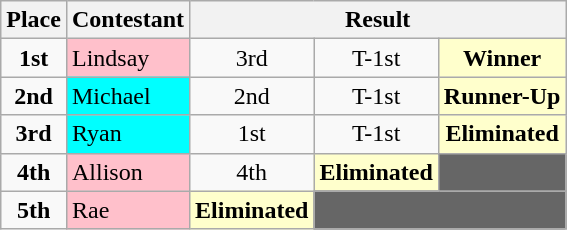<table class="wikitable">
<tr>
<th>Place</th>
<th>Contestant</th>
<th colspan="14" align="center">Result</th>
</tr>
<tr>
<td align="center"><strong>1st</strong></td>
<td bgcolor="pink">Lindsay</td>
<td align="center">3rd</td>
<td align="center">T-1st</td>
<td bgcolor="FFFFCC" align="center"><strong>Winner</strong></td>
</tr>
<tr>
<td align="center"><strong>2nd</strong></td>
<td bgcolor="cyan">Michael</td>
<td align="center">2nd</td>
<td align="center">T-1st</td>
<td bgcolor="FFFFCC" align="center"><strong>Runner-Up</strong></td>
</tr>
<tr>
<td align="center"><strong>3rd</strong></td>
<td bgcolor="cyan">Ryan</td>
<td align="center">1st</td>
<td align="center">T-1st</td>
<td bgcolor="FFFFCC" align="center"><strong>Eliminated</strong></td>
</tr>
<tr>
<td align="center"><strong>4th</strong></td>
<td bgcolor="pink">Allison</td>
<td align="center">4th</td>
<td bgcolor="FFFFCC" align="center"><strong>Eliminated</strong></td>
<td colspan="1" bgcolor="666666"></td>
</tr>
<tr>
<td align="center"><strong>5th</strong></td>
<td bgcolor="pink">Rae</td>
<td bgcolor="FFFFCC" align="center"><strong>Eliminated</strong></td>
<td colspan="2" bgcolor="666666"></td>
</tr>
</table>
